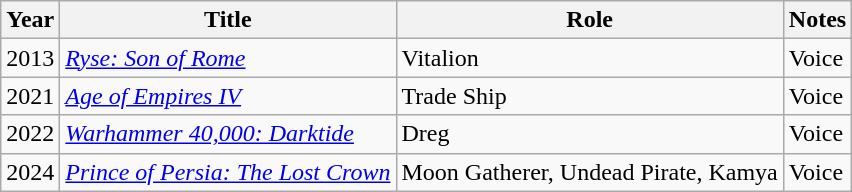<table class="wikitable">
<tr>
<th>Year</th>
<th>Title</th>
<th>Role</th>
<th>Notes</th>
</tr>
<tr>
<td>2013</td>
<td><em><a href='#'>Ryse: Son of Rome</a></em></td>
<td>Vitalion</td>
<td>Voice</td>
</tr>
<tr>
<td>2021</td>
<td><em><a href='#'>Age of Empires IV</a></em></td>
<td>Trade Ship</td>
<td>Voice</td>
</tr>
<tr>
<td>2022</td>
<td><em><a href='#'>Warhammer 40,000: Darktide</a></em></td>
<td>Dreg</td>
<td>Voice</td>
</tr>
<tr>
<td>2024</td>
<td><em><a href='#'>Prince of Persia: The Lost Crown</a></em></td>
<td>Moon Gatherer, Undead Pirate, Kamya</td>
<td>Voice</td>
</tr>
</table>
